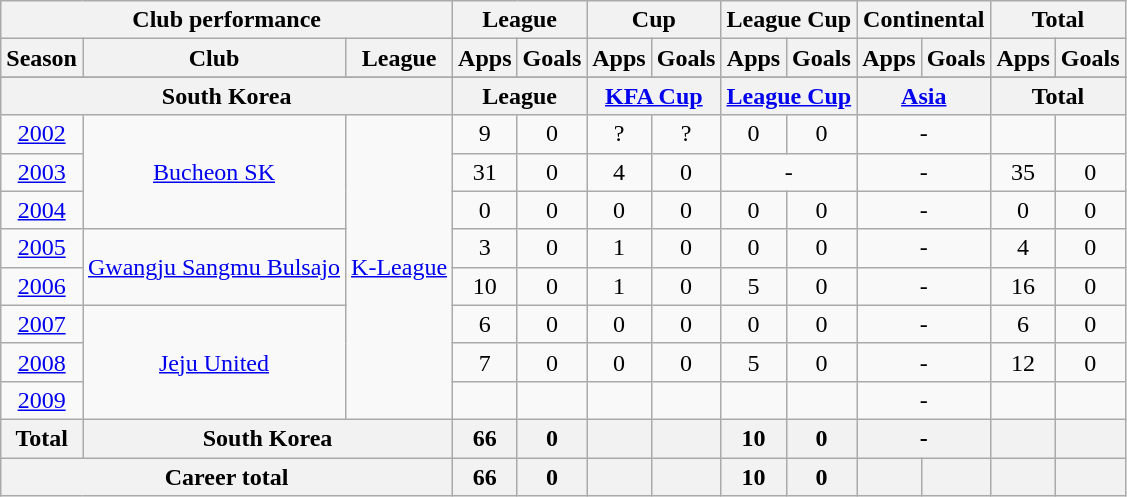<table class="wikitable" style="text-align:center">
<tr>
<th colspan=3>Club performance</th>
<th colspan=2>League</th>
<th colspan=2>Cup</th>
<th colspan=2>League Cup</th>
<th colspan=2>Continental</th>
<th colspan=2>Total</th>
</tr>
<tr>
<th>Season</th>
<th>Club</th>
<th>League</th>
<th>Apps</th>
<th>Goals</th>
<th>Apps</th>
<th>Goals</th>
<th>Apps</th>
<th>Goals</th>
<th>Apps</th>
<th>Goals</th>
<th>Apps</th>
<th>Goals</th>
</tr>
<tr>
</tr>
<tr>
<th colspan=3>South Korea</th>
<th colspan=2>League</th>
<th colspan=2><a href='#'>KFA Cup</a></th>
<th colspan=2><a href='#'>League Cup</a></th>
<th colspan=2><a href='#'>Asia</a></th>
<th colspan=2>Total</th>
</tr>
<tr>
<td><a href='#'>2002</a></td>
<td rowspan="3"><a href='#'>Bucheon SK</a></td>
<td rowspan="8"><a href='#'>K-League</a></td>
<td>9</td>
<td>0</td>
<td>?</td>
<td>?</td>
<td>0</td>
<td>0</td>
<td colspan="2">-</td>
<td></td>
<td></td>
</tr>
<tr>
<td><a href='#'>2003</a></td>
<td>31</td>
<td>0</td>
<td>4</td>
<td>0</td>
<td colspan="2">-</td>
<td colspan="2">-</td>
<td>35</td>
<td>0</td>
</tr>
<tr>
<td><a href='#'>2004</a></td>
<td>0</td>
<td>0</td>
<td>0</td>
<td>0</td>
<td>0</td>
<td>0</td>
<td colspan="2">-</td>
<td>0</td>
<td>0</td>
</tr>
<tr>
<td><a href='#'>2005</a></td>
<td rowspan="2"><a href='#'>Gwangju Sangmu Bulsajo</a></td>
<td>3</td>
<td>0</td>
<td>1</td>
<td>0</td>
<td>0</td>
<td>0</td>
<td colspan="2">-</td>
<td>4</td>
<td>0</td>
</tr>
<tr>
<td><a href='#'>2006</a></td>
<td>10</td>
<td>0</td>
<td>1</td>
<td>0</td>
<td>5</td>
<td>0</td>
<td colspan="2">-</td>
<td>16</td>
<td>0</td>
</tr>
<tr>
<td><a href='#'>2007</a></td>
<td rowspan="3"><a href='#'>Jeju United</a></td>
<td>6</td>
<td>0</td>
<td>0</td>
<td>0</td>
<td>0</td>
<td>0</td>
<td colspan="2">-</td>
<td>6</td>
<td>0</td>
</tr>
<tr>
<td><a href='#'>2008</a></td>
<td>7</td>
<td>0</td>
<td>0</td>
<td>0</td>
<td>5</td>
<td>0</td>
<td colspan="2">-</td>
<td>12</td>
<td>0</td>
</tr>
<tr>
<td><a href='#'>2009</a></td>
<td></td>
<td></td>
<td></td>
<td></td>
<td></td>
<td></td>
<td colspan="2">-</td>
<td></td>
<td></td>
</tr>
<tr>
<th rowspan=1>Total</th>
<th colspan=2>South Korea</th>
<th>66</th>
<th>0</th>
<th></th>
<th></th>
<th>10</th>
<th>0</th>
<th colspan="2">-</th>
<th></th>
<th></th>
</tr>
<tr>
<th colspan=3>Career total</th>
<th>66</th>
<th>0</th>
<th></th>
<th></th>
<th>10</th>
<th>0</th>
<th></th>
<th></th>
<th></th>
<th></th>
</tr>
</table>
